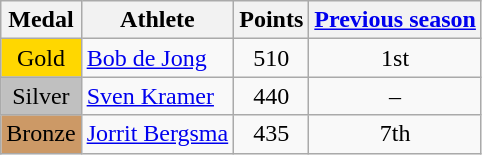<table class="wikitable">
<tr>
<th><strong>Medal</strong></th>
<th><strong>Athlete</strong></th>
<th><strong>Points</strong></th>
<th><strong><a href='#'>Previous season</a></strong></th>
</tr>
<tr align="center">
<td bgcolor="gold">Gold</td>
<td align="left"> <a href='#'>Bob de Jong</a></td>
<td>510</td>
<td>1st</td>
</tr>
<tr align="center">
<td bgcolor="silver">Silver</td>
<td align="left"> <a href='#'>Sven Kramer</a></td>
<td>440</td>
<td>–</td>
</tr>
<tr align="center">
<td bgcolor="CC9966">Bronze</td>
<td align="left"> <a href='#'>Jorrit Bergsma</a></td>
<td>435</td>
<td>7th</td>
</tr>
</table>
